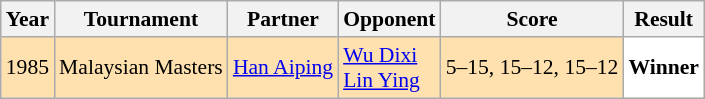<table class="sortable wikitable" style="font-size: 90%;">
<tr>
<th>Year</th>
<th>Tournament</th>
<th>Partner</th>
<th>Opponent</th>
<th>Score</th>
<th>Result</th>
</tr>
<tr style="background:#FFE0AF">
<td align="center">1985</td>
<td align="left">Malaysian Masters</td>
<td align="left"> <a href='#'>Han Aiping</a></td>
<td align="left"> <a href='#'>Wu Dixi</a> <br>  <a href='#'>Lin Ying</a></td>
<td align="left">5–15, 15–12, 15–12</td>
<td style="text-align:left; background:white"> <strong>Winner</strong></td>
</tr>
</table>
